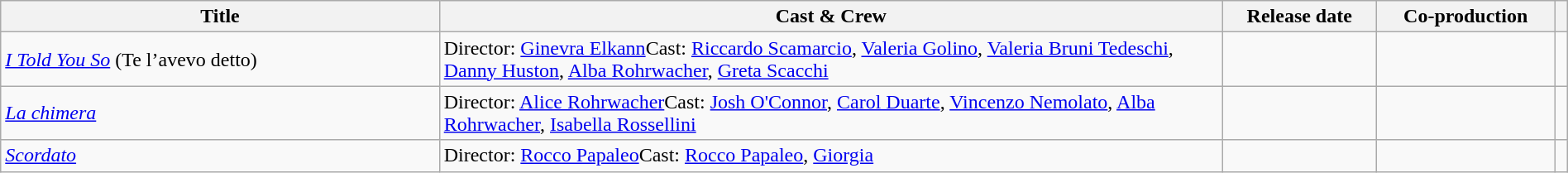<table class="wikitable sortable" width= "100%">
<tr>
<th style="width:28%;">Title</th>
<th style="width:50%;">Cast & Crew</th>
<th>Release date</th>
<th>Co-production</th>
<th></th>
</tr>
<tr>
<td><em><a href='#'>I Told You So</a></em> (Te l’avevo detto)</td>
<td>Director: <a href='#'>Ginevra Elkann</a>Cast: <a href='#'>Riccardo Scamarcio</a>, <a href='#'>Valeria Golino</a>, <a href='#'>Valeria Bruni Tedeschi</a>, <a href='#'>Danny Huston</a>, <a href='#'>Alba Rohrwacher</a>, <a href='#'>Greta Scacchi</a></td>
<td align = "center"></td>
<td align = "center"></td>
<td align = "center"></td>
</tr>
<tr>
<td><em><a href='#'>La chimera</a></em></td>
<td>Director: <a href='#'>Alice Rohrwacher</a>Cast: <a href='#'>Josh O'Connor</a>, <a href='#'>Carol Duarte</a>, <a href='#'>Vincenzo Nemolato</a>, <a href='#'>Alba Rohrwacher</a>, <a href='#'>Isabella Rossellini</a></td>
<td align = "center"></td>
<td align = "center"></td>
<td align = "center"></td>
</tr>
<tr>
<td><em><a href='#'>Scordato</a></em></td>
<td>Director: <a href='#'>Rocco Papaleo</a>Cast:  <a href='#'>Rocco Papaleo</a>, <a href='#'>Giorgia</a></td>
<td align = "center"></td>
<td align = "center"></td>
<td align = "center"></td>
</tr>
</table>
